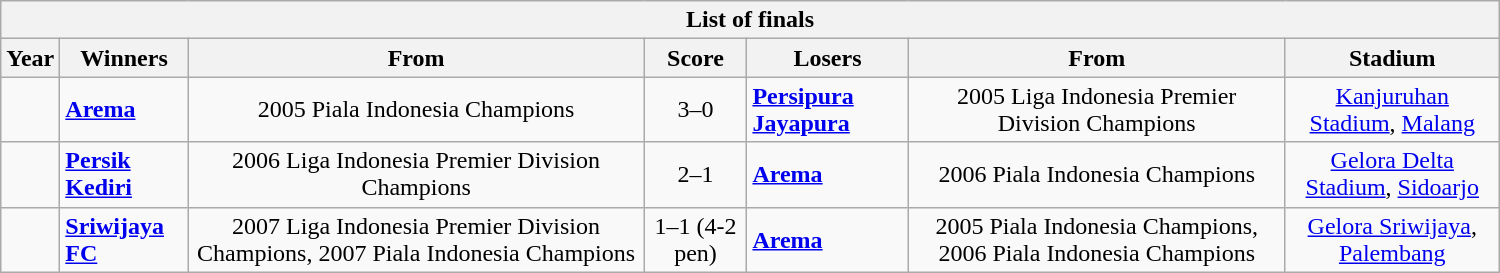<table class="wikitable" style="width:1000px";>
<tr>
<th colspan="7">List of finals</th>
</tr>
<tr>
<th>Year</th>
<th>Winners</th>
<th>From</th>
<th>Score</th>
<th>Losers</th>
<th>From</th>
<th>Stadium</th>
</tr>
<tr>
<td align="center"></td>
<td><strong><a href='#'>Arema</a></strong></td>
<td align="center">2005 Piala Indonesia Champions</td>
<td align="center">3–0</td>
<td><strong><a href='#'>Persipura Jayapura</a></strong></td>
<td align="center">2005 Liga Indonesia Premier Division Champions</td>
<td align="center"><a href='#'>Kanjuruhan Stadium</a>, <a href='#'>Malang</a></td>
</tr>
<tr>
<td align="center"></td>
<td><strong><a href='#'>Persik Kediri</a></strong></td>
<td align="center">2006 Liga Indonesia Premier Division Champions</td>
<td align="center">2–1</td>
<td><strong><a href='#'>Arema</a></strong></td>
<td align="center">2006 Piala Indonesia Champions</td>
<td align="center"><a href='#'>Gelora Delta Stadium</a>, <a href='#'>Sidoarjo</a></td>
</tr>
<tr>
<td align="center"></td>
<td><strong><a href='#'>Sriwijaya FC</a></strong></td>
<td align="center">2007 Liga Indonesia Premier Division Champions, 2007 Piala Indonesia Champions</td>
<td align="center">1–1 (4-2 pen)</td>
<td><strong><a href='#'>Arema</a></strong></td>
<td align="center">2005 Piala Indonesia Champions, 2006 Piala Indonesia Champions</td>
<td align="center"><a href='#'>Gelora Sriwijaya</a>, <a href='#'>Palembang</a></td>
</tr>
</table>
